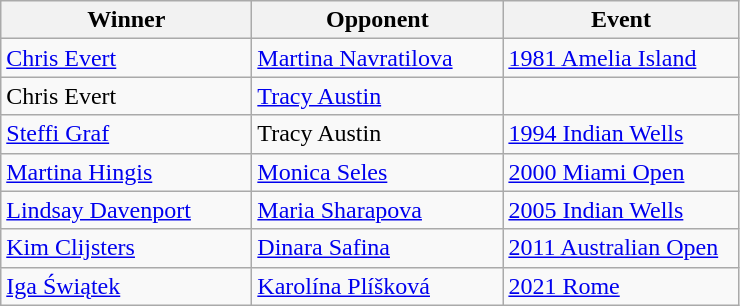<table class="wikitable">
<tr>
<th width="160">Winner</th>
<th width="160">Opponent</th>
<th width=150>Event</th>
</tr>
<tr>
<td> <a href='#'>Chris Evert</a></td>
<td> <a href='#'>Martina Navratilova</a></td>
<td><a href='#'>1981 Amelia Island</a></td>
</tr>
<tr>
<td> Chris Evert</td>
<td> <a href='#'>Tracy Austin</a></td>
<td></td>
</tr>
<tr>
<td> <a href='#'>Steffi Graf</a></td>
<td> Tracy Austin</td>
<td><a href='#'>1994 Indian Wells</a></td>
</tr>
<tr>
<td> <a href='#'>Martina Hingis</a></td>
<td> <a href='#'>Monica Seles</a></td>
<td><a href='#'>2000 Miami Open</a></td>
</tr>
<tr>
<td> <a href='#'>Lindsay Davenport</a></td>
<td> <a href='#'>Maria Sharapova</a></td>
<td><a href='#'>2005 Indian Wells</a></td>
</tr>
<tr>
<td> <a href='#'>Kim Clijsters</a></td>
<td> <a href='#'>Dinara Safina</a></td>
<td><a href='#'>2011 Australian Open</a></td>
</tr>
<tr>
<td> <a href='#'>Iga Świątek</a></td>
<td> <a href='#'>Karolína Plíšková</a></td>
<td><a href='#'>2021 Rome</a></td>
</tr>
</table>
